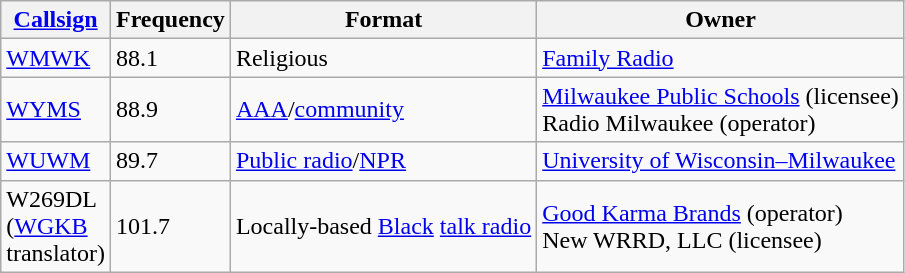<table class="wikitable">
<tr>
<th><a href='#'>Callsign</a></th>
<th>Frequency</th>
<th>Format</th>
<th>Owner</th>
</tr>
<tr>
<td><a href='#'>WMWK</a></td>
<td>88.1</td>
<td>Religious</td>
<td><a href='#'>Family Radio</a></td>
</tr>
<tr>
<td><a href='#'>WYMS</a></td>
<td>88.9</td>
<td><a href='#'>AAA</a>/<a href='#'>community</a></td>
<td><a href='#'>Milwaukee Public Schools</a> (licensee)<br>Radio Milwaukee (operator)</td>
</tr>
<tr>
<td><a href='#'>WUWM</a></td>
<td>89.7</td>
<td><a href='#'>Public radio</a>/<a href='#'>NPR</a></td>
<td><a href='#'>University of Wisconsin–Milwaukee</a></td>
</tr>
<tr>
<td>W269DL<br>(<a href='#'>WGKB</a><br>translator)</td>
<td>101.7</td>
<td>Locally-based <a href='#'>Black</a> <a href='#'>talk radio</a></td>
<td><a href='#'>Good Karma Brands</a> (operator)<br>New WRRD, LLC (licensee)</td>
</tr>
</table>
